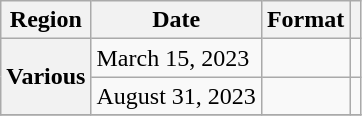<table class="wikitable plainrowheaders">
<tr>
<th scope="col">Region</th>
<th scope="col">Date</th>
<th scope="col">Format</th>
<th scope="col"></th>
</tr>
<tr>
<th scope="row" rowspan="2">Various</th>
<td>March 15, 2023</td>
<td></td>
<td align="center"></td>
</tr>
<tr>
<td>August 31, 2023</td>
<td></td>
<td align="center"></td>
</tr>
<tr>
</tr>
</table>
